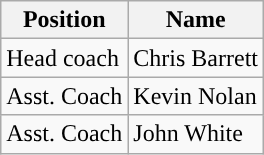<table class="wikitable">
<tr>
<th width=px>Position</th>
<th width=px>Name</th>
</tr>
<tr>
<td>Head coach</td>
<td> Chris Barrett</td>
</tr>
<tr>
<td>Asst. Coach</td>
<td> Kevin Nolan</td>
</tr>
<tr>
<td>Asst. Coach</td>
<td> John White</td>
</tr>
</table>
